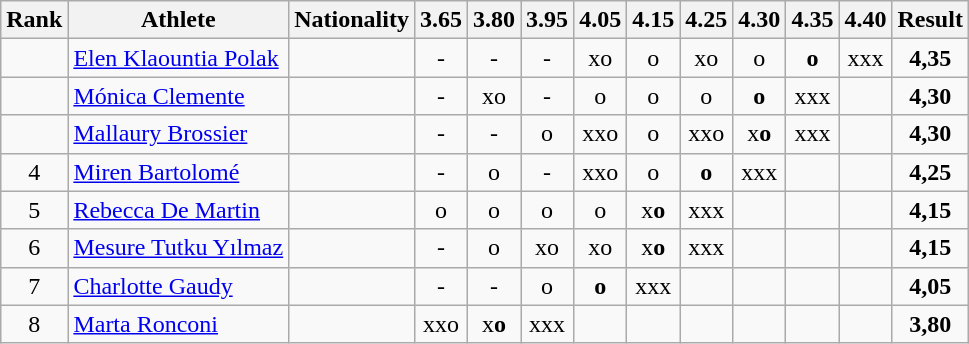<table class="wikitable sortable" style="text-align:center">
<tr>
<th>Rank</th>
<th>Athlete</th>
<th>Nationality</th>
<th>3.65</th>
<th>3.80</th>
<th>3.95</th>
<th>4.05</th>
<th>4.15</th>
<th>4.25</th>
<th>4.30</th>
<th>4.35</th>
<th>4.40</th>
<th>Result</th>
</tr>
<tr>
<td></td>
<td align="left"><a href='#'>Elen Klaountia Polak</a></td>
<td align="left"></td>
<td>-</td>
<td>-</td>
<td>-</td>
<td>xo</td>
<td>o</td>
<td>xo</td>
<td>o</td>
<td><strong>o</strong></td>
<td>xxx</td>
<td><strong>4,35</strong></td>
</tr>
<tr>
<td></td>
<td align="left"><a href='#'>Mónica Clemente</a></td>
<td align="left"></td>
<td>-</td>
<td>xo</td>
<td>-</td>
<td>o</td>
<td>o</td>
<td>o</td>
<td><strong>o</strong></td>
<td>xxx</td>
<td></td>
<td><strong>4,30</strong></td>
</tr>
<tr>
<td></td>
<td align="left"><a href='#'>Mallaury Brossier</a></td>
<td align="left"></td>
<td>-</td>
<td>-</td>
<td>o</td>
<td>xxo</td>
<td>o</td>
<td>xxo</td>
<td>x<strong>o</strong></td>
<td>xxx</td>
<td></td>
<td><strong>4,30</strong></td>
</tr>
<tr>
<td>4</td>
<td align="left"><a href='#'>Miren Bartolomé</a></td>
<td align="left"></td>
<td>-</td>
<td>o</td>
<td>-</td>
<td>xxo</td>
<td>o</td>
<td><strong>o</strong></td>
<td>xxx</td>
<td></td>
<td></td>
<td><strong>4,25</strong></td>
</tr>
<tr>
<td>5</td>
<td align="left"><a href='#'>Rebecca De Martin</a></td>
<td align="left"></td>
<td>o</td>
<td>o</td>
<td>o</td>
<td>o</td>
<td>x<strong>o</strong></td>
<td>xxx</td>
<td></td>
<td></td>
<td></td>
<td><strong>4,15</strong></td>
</tr>
<tr>
<td>6</td>
<td align="left"><a href='#'>Mesure Tutku Yılmaz</a></td>
<td align="left"></td>
<td>-</td>
<td>o</td>
<td>xo</td>
<td>xo</td>
<td>x<strong>o</strong></td>
<td>xxx</td>
<td></td>
<td></td>
<td></td>
<td><strong>4,15</strong></td>
</tr>
<tr>
<td>7</td>
<td align="left"><a href='#'>Charlotte Gaudy</a></td>
<td align="left"></td>
<td>-</td>
<td>-</td>
<td>o</td>
<td><strong>o </strong></td>
<td>xxx</td>
<td></td>
<td></td>
<td></td>
<td></td>
<td><strong>4,05</strong></td>
</tr>
<tr>
<td>8</td>
<td align="left"><a href='#'>Marta Ronconi</a></td>
<td align="left"></td>
<td>xxo</td>
<td>x<strong>o</strong></td>
<td>xxx</td>
<td></td>
<td></td>
<td></td>
<td></td>
<td></td>
<td></td>
<td><strong>3,80</strong></td>
</tr>
</table>
